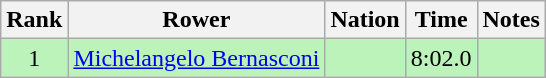<table class="wikitable" style="text-align:center">
<tr>
<th>Rank</th>
<th>Rower</th>
<th>Nation</th>
<th>Time</th>
<th>Notes</th>
</tr>
<tr bgcolor=bbf3bb>
<td>1</td>
<td align=left><a href='#'>Michelangelo Bernasconi</a></td>
<td align=left></td>
<td>8:02.0</td>
<td></td>
</tr>
</table>
